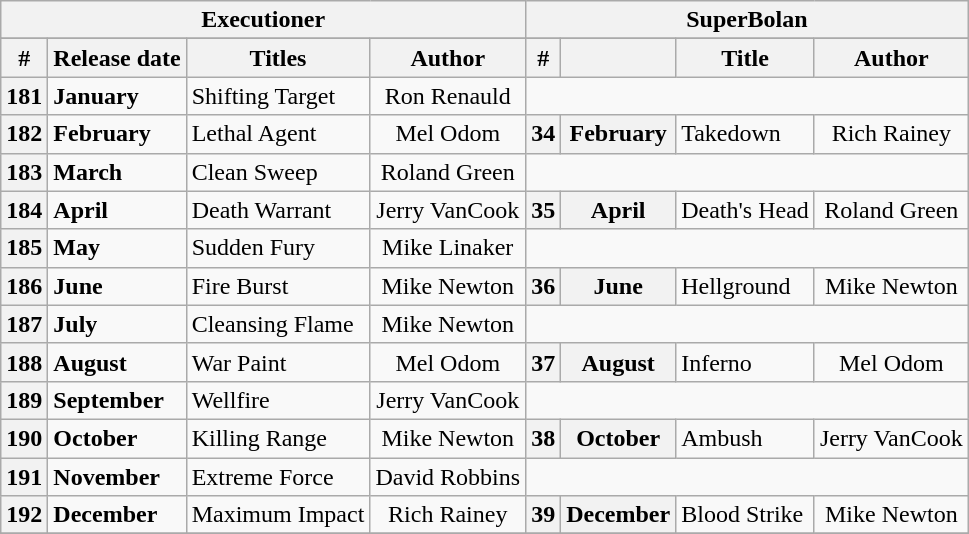<table class="wikitable plainrowheaders sortable" style="margin-right: 0;">
<tr>
<th colspan="4" style="background: #;">Executioner</th>
<th colspan="4" style="background: #;">SuperBolan</th>
</tr>
<tr>
</tr>
<tr>
<th scope="col">#</th>
<th scope="col">Release date</th>
<th scope="col">Titles</th>
<th scope="col">Author</th>
<th scope="col">#</th>
<th scope="col"></th>
<th scope="col">Title</th>
<th scope="col">Author</th>
</tr>
<tr>
<th scope="row" style="text-align:center;"><strong>181</strong></th>
<td><strong>January</strong></td>
<td>Shifting Target</td>
<td style="text-align:center;">Ron Renauld</td>
</tr>
<tr>
<th scope="row" style="text-align:center;"><strong>182</strong></th>
<td><strong>February</strong></td>
<td>Lethal Agent</td>
<td style="text-align:center;">Mel Odom</td>
<th scope="row" style="text-align:center;"><strong>34</strong></th>
<th scope="row" style="text-align:center;"><strong>February</strong></th>
<td>Takedown</td>
<td style="text-align:center;">Rich Rainey</td>
</tr>
<tr>
<th scope="row" style="text-align:center;"><strong>183</strong></th>
<td><strong>March</strong></td>
<td>Clean Sweep</td>
<td style="text-align:center;">Roland Green</td>
</tr>
<tr>
<th scope="row" style="text-align:center;"><strong>184</strong></th>
<td><strong>April</strong></td>
<td>Death Warrant</td>
<td style="text-align:center;">Jerry VanCook</td>
<th scope="row" style="text-align:center;"><strong>35</strong></th>
<th scope="row" style="text-align:center;"><strong>April</strong></th>
<td>Death's Head</td>
<td style="text-align:center;">Roland Green</td>
</tr>
<tr>
<th scope="row" style="text-align:center;"><strong>185</strong></th>
<td><strong>May</strong></td>
<td>Sudden Fury</td>
<td style="text-align:center;">Mike Linaker</td>
</tr>
<tr>
<th scope="row" style="text-align:center;"><strong>186</strong></th>
<td><strong>June</strong></td>
<td>Fire Burst</td>
<td style="text-align:center;">Mike Newton</td>
<th scope="row" style="text-align:center;"><strong>36</strong></th>
<th scope="row" style="text-align:center;"><strong>June</strong></th>
<td>Hellground</td>
<td style="text-align:center;">Mike Newton</td>
</tr>
<tr>
<th scope="row" style="text-align:center;"><strong>187</strong></th>
<td><strong>July</strong></td>
<td>Cleansing Flame</td>
<td style="text-align:center;">Mike Newton</td>
</tr>
<tr>
<th scope="row" style="text-align:center;"><strong>188</strong></th>
<td><strong>August</strong></td>
<td>War Paint</td>
<td style="text-align:center;">Mel Odom</td>
<th scope="row" style="text-align:center;"><strong>37</strong></th>
<th scope="row" style="text-align:center;"><strong>August</strong></th>
<td>Inferno</td>
<td style="text-align:center;">Mel Odom</td>
</tr>
<tr>
<th scope="row" style="text-align:center;"><strong>189</strong></th>
<td><strong>September</strong></td>
<td>Wellfire</td>
<td style="text-align:center;">Jerry VanCook</td>
</tr>
<tr>
<th scope="row" style="text-align:center;"><strong>190</strong></th>
<td><strong>October</strong></td>
<td>Killing Range</td>
<td style="text-align:center;">Mike Newton</td>
<th scope="row" style="text-align:center;"><strong>38</strong></th>
<th scope="row" style="text-align:center;"><strong>October</strong></th>
<td>Ambush</td>
<td style="text-align:center;">Jerry VanCook</td>
</tr>
<tr>
<th scope="row" style="text-align:center;"><strong>191</strong></th>
<td><strong>November</strong></td>
<td>Extreme Force</td>
<td style="text-align:center;">David Robbins</td>
</tr>
<tr>
<th scope="row" style="text-align:center;"><strong>192</strong></th>
<td><strong>December</strong></td>
<td>Maximum Impact</td>
<td style="text-align:center;">Rich Rainey</td>
<th scope="row" style="text-align:center;"><strong>39</strong></th>
<th scope="row" style="text-align:center;"><strong>December</strong></th>
<td>Blood Strike</td>
<td style="text-align:center;">Mike Newton</td>
</tr>
<tr>
</tr>
</table>
